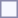<table style="border:1px solid #8888aa; background-color:#f7f8ff; padding:5px; font-size:95%; margin: 0px 12px 12px 0px">
</table>
